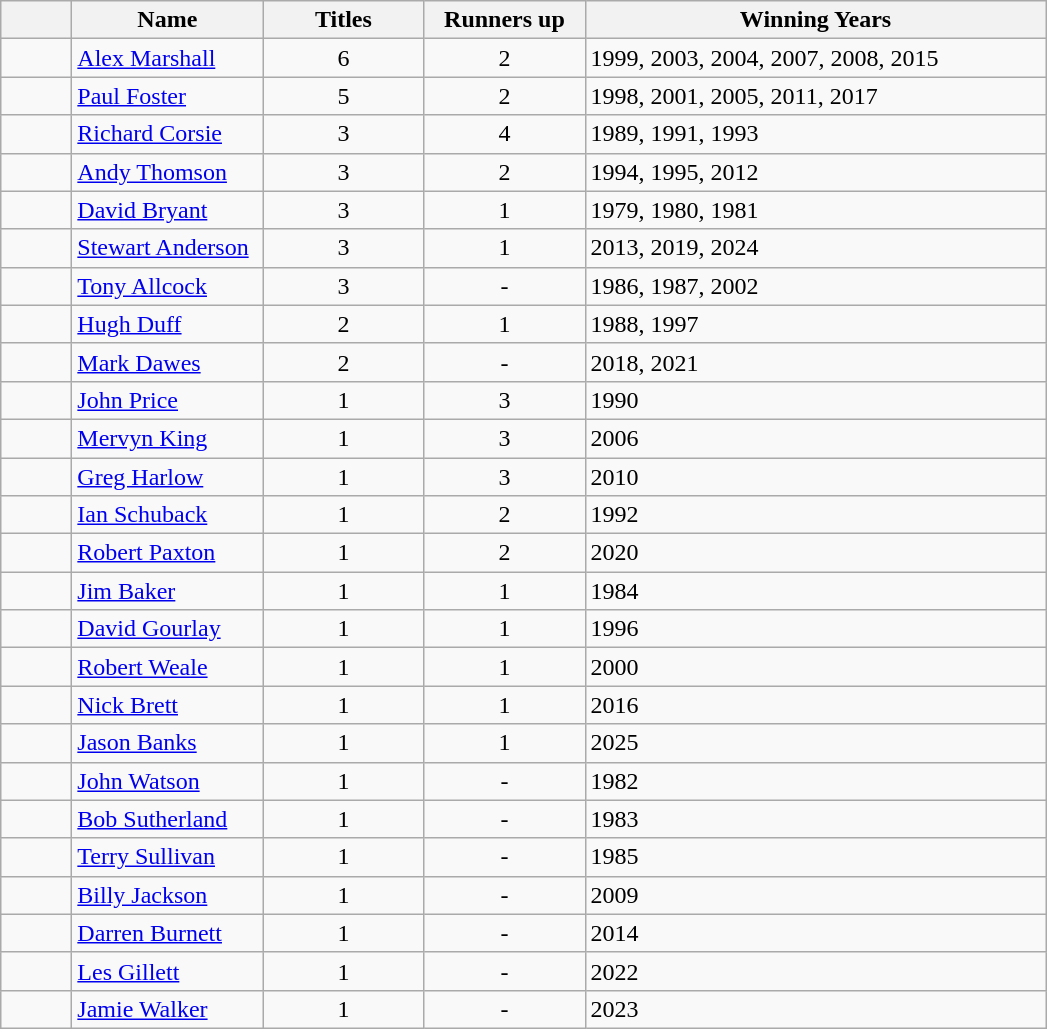<table class="wikitable" style="text-align:left;">
<tr>
<th style="width:40px;"></th>
<th style="width:120px;">Name</th>
<th style="width:100px;">Titles</th>
<th style="width:100px;">Runners up</th>
<th style="width:300px;">Winning Years</th>
</tr>
<tr>
<td></td>
<td><a href='#'>Alex Marshall</a></td>
<td style="text-align:center;">6</td>
<td style="text-align:center;">2</td>
<td>1999, 2003, 2004, 2007, 2008, 2015</td>
</tr>
<tr>
<td></td>
<td><a href='#'>Paul Foster</a></td>
<td style="text-align:center;">5</td>
<td style="text-align:center;">2</td>
<td>1998, 2001, 2005, 2011, 2017</td>
</tr>
<tr>
<td></td>
<td><a href='#'>Richard Corsie</a></td>
<td style="text-align:center;">3</td>
<td style="text-align:center;">4</td>
<td>1989, 1991, 1993</td>
</tr>
<tr>
<td></td>
<td><a href='#'>Andy Thomson</a></td>
<td style="text-align:center;">3</td>
<td style="text-align:center;">2</td>
<td>1994, 1995, 2012</td>
</tr>
<tr>
<td></td>
<td><a href='#'>David Bryant</a></td>
<td style="text-align:center;">3</td>
<td style="text-align:center;">1</td>
<td>1979, 1980, 1981</td>
</tr>
<tr>
<td></td>
<td><a href='#'>Stewart Anderson</a></td>
<td style="text-align:center;">3</td>
<td style="text-align:center;">1</td>
<td>2013, 2019, 2024</td>
</tr>
<tr>
<td></td>
<td><a href='#'>Tony Allcock</a></td>
<td style="text-align:center;">3</td>
<td style="text-align:center;">-</td>
<td>1986, 1987, 2002</td>
</tr>
<tr>
<td></td>
<td><a href='#'>Hugh Duff</a></td>
<td style="text-align:center;">2</td>
<td style="text-align:center;">1</td>
<td>1988, 1997</td>
</tr>
<tr>
<td></td>
<td><a href='#'>Mark Dawes</a></td>
<td style="text-align:center;">2</td>
<td style="text-align:center;">-</td>
<td>2018, 2021</td>
</tr>
<tr>
<td></td>
<td><a href='#'>John Price</a></td>
<td style="text-align:center;">1</td>
<td style="text-align:center;">3</td>
<td>1990</td>
</tr>
<tr>
<td></td>
<td><a href='#'>Mervyn King</a></td>
<td style="text-align:center;">1</td>
<td style="text-align:center;">3</td>
<td>2006</td>
</tr>
<tr>
<td></td>
<td><a href='#'>Greg Harlow</a></td>
<td style="text-align:center;">1</td>
<td style="text-align:center;">3</td>
<td>2010</td>
</tr>
<tr>
<td></td>
<td><a href='#'>Ian Schuback</a></td>
<td style="text-align:center;">1</td>
<td style="text-align:center;">2</td>
<td>1992</td>
</tr>
<tr>
<td></td>
<td><a href='#'>Robert Paxton</a></td>
<td style="text-align:center;">1</td>
<td style="text-align:center;">2</td>
<td>2020</td>
</tr>
<tr>
<td></td>
<td><a href='#'>Jim Baker</a></td>
<td style="text-align:center;">1</td>
<td style="text-align:center;">1</td>
<td>1984</td>
</tr>
<tr>
<td></td>
<td><a href='#'>David Gourlay</a></td>
<td style="text-align:center;">1</td>
<td style="text-align:center;">1</td>
<td>1996</td>
</tr>
<tr>
<td></td>
<td><a href='#'>Robert Weale</a></td>
<td style="text-align:center;">1</td>
<td style="text-align:center;">1</td>
<td>2000</td>
</tr>
<tr>
<td></td>
<td><a href='#'>Nick Brett</a></td>
<td style="text-align:center;">1</td>
<td style="text-align:center;">1</td>
<td>2016</td>
</tr>
<tr>
<td></td>
<td><a href='#'>Jason Banks</a></td>
<td style="text-align:center;">1</td>
<td style="text-align:center;">1</td>
<td>2025</td>
</tr>
<tr>
<td></td>
<td><a href='#'>John Watson</a></td>
<td style="text-align:center;">1</td>
<td style="text-align:center;">-</td>
<td>1982</td>
</tr>
<tr>
<td></td>
<td><a href='#'>Bob Sutherland</a></td>
<td style="text-align:center;">1</td>
<td style="text-align:center;">-</td>
<td>1983</td>
</tr>
<tr>
<td></td>
<td><a href='#'>Terry Sullivan</a></td>
<td style="text-align:center;">1</td>
<td style="text-align:center;">-</td>
<td>1985</td>
</tr>
<tr>
<td></td>
<td><a href='#'>Billy Jackson</a></td>
<td style="text-align:center;">1</td>
<td style="text-align:center;">-</td>
<td>2009</td>
</tr>
<tr>
<td></td>
<td><a href='#'>Darren Burnett</a></td>
<td style="text-align:center;">1</td>
<td style="text-align:center;">-</td>
<td>2014</td>
</tr>
<tr>
<td></td>
<td><a href='#'>Les Gillett</a></td>
<td style="text-align:center;">1</td>
<td style="text-align:center;">-</td>
<td>2022</td>
</tr>
<tr>
<td></td>
<td><a href='#'>Jamie Walker</a></td>
<td style="text-align:center;">1</td>
<td style="text-align:center;">-</td>
<td>2023</td>
</tr>
</table>
